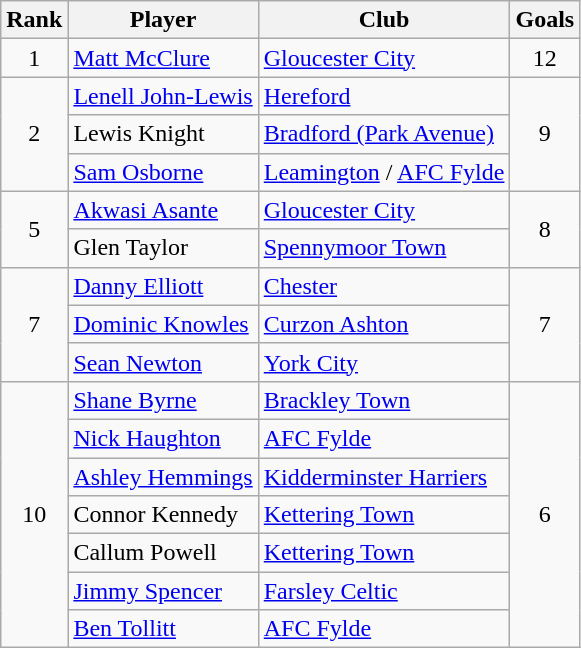<table class=wikitable style="text-align:center">
<tr>
<th>Rank</th>
<th>Player</th>
<th>Club</th>
<th>Goals</th>
</tr>
<tr>
<td>1</td>
<td align=left><a href='#'>Matt McClure</a></td>
<td align=left><a href='#'>Gloucester City</a></td>
<td>12</td>
</tr>
<tr>
<td rowspan="3">2</td>
<td align=left><a href='#'>Lenell John-Lewis</a></td>
<td align=left><a href='#'>Hereford</a></td>
<td rowspan="3">9</td>
</tr>
<tr>
<td align=left>Lewis Knight</td>
<td align=left><a href='#'>Bradford (Park Avenue)</a></td>
</tr>
<tr>
<td align=left><a href='#'>Sam Osborne</a></td>
<td align=left><a href='#'>Leamington</a> / <a href='#'>AFC Fylde</a></td>
</tr>
<tr>
<td rowspan="2">5</td>
<td align=left><a href='#'>Akwasi Asante</a></td>
<td align=left><a href='#'>Gloucester City</a></td>
<td rowspan="2">8</td>
</tr>
<tr>
<td align=left>Glen Taylor</td>
<td align=left><a href='#'>Spennymoor Town</a></td>
</tr>
<tr>
<td rowspan="3">7</td>
<td align=left><a href='#'>Danny Elliott</a></td>
<td align=left><a href='#'>Chester</a></td>
<td rowspan="3">7</td>
</tr>
<tr>
<td align=left><a href='#'>Dominic Knowles</a></td>
<td align=left><a href='#'>Curzon Ashton</a></td>
</tr>
<tr>
<td align=left><a href='#'>Sean Newton</a></td>
<td align=left><a href='#'>York City</a></td>
</tr>
<tr>
<td rowspan="7">10</td>
<td align=left><a href='#'>Shane Byrne</a></td>
<td align=left><a href='#'>Brackley Town</a></td>
<td rowspan="7">6</td>
</tr>
<tr>
<td align=left><a href='#'>Nick Haughton</a></td>
<td align=left><a href='#'>AFC Fylde</a></td>
</tr>
<tr>
<td align=left><a href='#'>Ashley Hemmings</a></td>
<td align=left><a href='#'>Kidderminster Harriers</a></td>
</tr>
<tr>
<td align=left>Connor Kennedy</td>
<td align=left><a href='#'>Kettering Town</a></td>
</tr>
<tr>
<td align=left>Callum Powell</td>
<td align=left><a href='#'>Kettering Town</a></td>
</tr>
<tr>
<td align=left><a href='#'>Jimmy Spencer</a></td>
<td align=left><a href='#'>Farsley Celtic</a></td>
</tr>
<tr>
<td align=left><a href='#'>Ben Tollitt</a></td>
<td align=left><a href='#'>AFC Fylde</a></td>
</tr>
</table>
